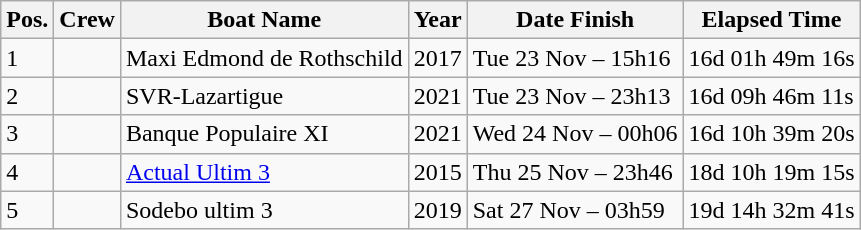<table class="wikitable sortable">
<tr>
<th>Pos.</th>
<th>Crew</th>
<th>Boat Name</th>
<th>Year</th>
<th>Date Finish</th>
<th>Elapsed Time</th>
</tr>
<tr>
<td>1</td>
<td><br></td>
<td>Maxi Edmond de Rothschild</td>
<td>2017</td>
<td>Tue 23 Nov – 15h16</td>
<td>16d 01h 49m 16s</td>
</tr>
<tr>
<td>2</td>
<td><br></td>
<td>SVR-Lazartigue</td>
<td>2021</td>
<td>Tue 23 Nov – 23h13</td>
<td>16d 09h 46m 11s</td>
</tr>
<tr>
<td>3</td>
<td><br></td>
<td>Banque Populaire XI</td>
<td>2021</td>
<td>Wed 24 Nov – 00h06</td>
<td>16d 10h 39m 20s</td>
</tr>
<tr>
<td>4</td>
<td><br></td>
<td><a href='#'>Actual Ultim 3</a></td>
<td>2015</td>
<td>Thu 25 Nov – 23h46</td>
<td>18d 10h 19m 15s</td>
</tr>
<tr>
<td>5</td>
<td><br></td>
<td>Sodebo ultim 3</td>
<td>2019</td>
<td>Sat 27 Nov – 03h59</td>
<td>19d 14h 32m 41s</td>
</tr>
</table>
